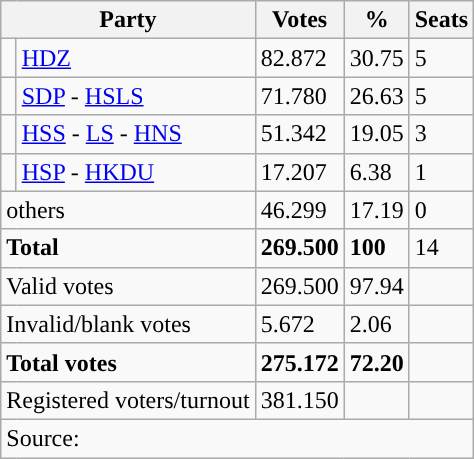<table class="wikitable" style="text-align: left;">
<tr>
<th colspan="2">Party</th>
<th>Votes</th>
<th>%</th>
<th>Seats</th>
</tr>
<tr>
<td style="background-color: "></td>
<td><a href='#'>HDZ</a></td>
<td>82.872</td>
<td>30.75</td>
<td>5</td>
</tr>
<tr>
<td style="background-color: "></td>
<td><a href='#'>SDP</a> - <a href='#'>HSLS</a></td>
<td>71.780</td>
<td>26.63</td>
<td>5</td>
</tr>
<tr>
<td style="background-color: "></td>
<td><a href='#'>HSS</a> - <a href='#'>LS</a> - <a href='#'>HNS</a></td>
<td>51.342</td>
<td>19.05</td>
<td>3</td>
</tr>
<tr>
<td style="background-color: "></td>
<td><a href='#'>HSP</a> - <a href='#'>HKDU</a></td>
<td>17.207</td>
<td>6.38</td>
<td>1</td>
</tr>
<tr>
<td colspan="2">others</td>
<td>46.299</td>
<td>17.19</td>
<td>0</td>
</tr>
<tr>
<td colspan="2"><strong>Total</strong></td>
<td><strong>269.500</strong></td>
<td><strong>100</strong></td>
<td>14</td>
</tr>
<tr>
<td colspan="2">Valid votes</td>
<td>269.500</td>
<td>97.94</td>
<td></td>
</tr>
<tr>
<td colspan="2">Invalid/blank votes</td>
<td>5.672</td>
<td>2.06</td>
<td></td>
</tr>
<tr>
<td colspan="2"><strong>Total votes</strong></td>
<td><strong>275.172</strong></td>
<td><strong>72.20</strong></td>
<td></td>
</tr>
<tr>
<td colspan="2">Registered voters/turnout</td>
<td votes14="5343">381.150</td>
<td></td>
<td></td>
</tr>
<tr>
<td colspan="5">Source: </td>
</tr>
</table>
